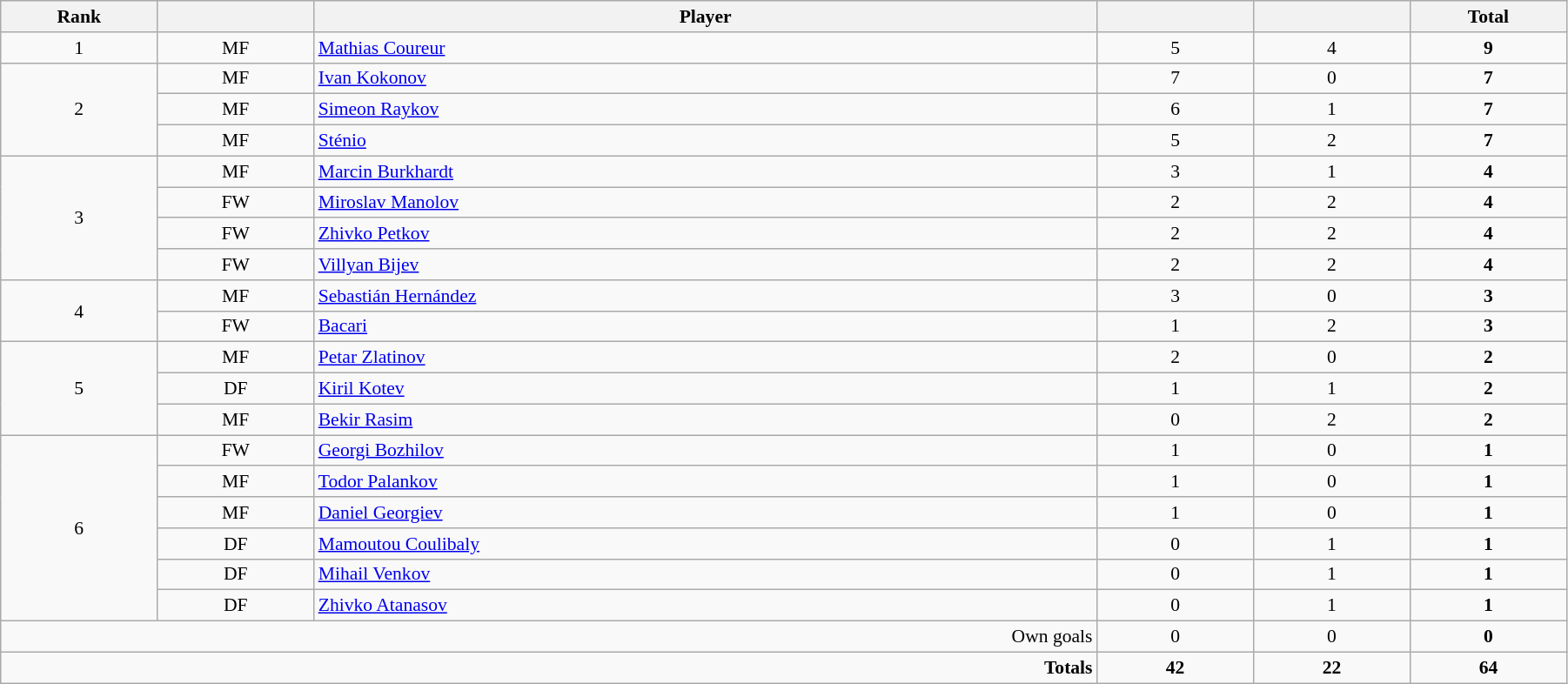<table class="wikitable"  style="text-align:center; font-size:90%; width:95%;">
<tr>
<th style="width:10%;">Rank</th>
<th style="width:10%;"></th>
<th>Player</th>
<th style="width:10%;"></th>
<th style="width:10%;"></th>
<th style="width:10%;">Total</th>
</tr>
<tr>
<td>1</td>
<td>MF</td>
<td style="text-align:left;"> <a href='#'>Mathias Coureur</a></td>
<td>5</td>
<td>4</td>
<td><strong>9</strong></td>
</tr>
<tr>
<td rowspan=3>2</td>
<td>MF</td>
<td style="text-align:left;"> <a href='#'>Ivan Kokonov</a></td>
<td>7</td>
<td>0</td>
<td><strong>7</strong></td>
</tr>
<tr>
<td>MF</td>
<td style="text-align:left;"> <a href='#'>Simeon Raykov</a></td>
<td>6</td>
<td>1</td>
<td><strong>7</strong></td>
</tr>
<tr>
<td>MF</td>
<td style="text-align:left;"> <a href='#'>Sténio</a></td>
<td>5</td>
<td>2</td>
<td><strong>7</strong></td>
</tr>
<tr>
<td rowspan=4>3</td>
<td>MF</td>
<td style="text-align:left;"> <a href='#'>Marcin Burkhardt</a></td>
<td>3</td>
<td>1</td>
<td><strong>4</strong></td>
</tr>
<tr>
<td>FW</td>
<td style="text-align:left;"> <a href='#'>Miroslav Manolov</a></td>
<td>2</td>
<td>2</td>
<td><strong>4</strong></td>
</tr>
<tr>
<td>FW</td>
<td style="text-align:left;"> <a href='#'>Zhivko Petkov</a></td>
<td>2</td>
<td>2</td>
<td><strong>4</strong></td>
</tr>
<tr>
<td>FW</td>
<td style="text-align:left;"> <a href='#'>Villyan Bijev</a></td>
<td>2</td>
<td>2</td>
<td><strong>4</strong></td>
</tr>
<tr>
<td rowspan=2>4</td>
<td>MF</td>
<td style="text-align:left;"> <a href='#'>Sebastián Hernández</a></td>
<td>3</td>
<td>0</td>
<td><strong>3</strong></td>
</tr>
<tr>
<td>FW</td>
<td style="text-align:left;"> <a href='#'>Bacari</a></td>
<td>1</td>
<td>2</td>
<td><strong>3</strong></td>
</tr>
<tr>
<td rowspan=3>5</td>
<td>MF</td>
<td style="text-align:left;"> <a href='#'>Petar Zlatinov</a></td>
<td>2</td>
<td>0</td>
<td><strong>2</strong></td>
</tr>
<tr>
<td>DF</td>
<td style="text-align:left;"> <a href='#'>Kiril Kotev</a></td>
<td>1</td>
<td>1</td>
<td><strong>2</strong></td>
</tr>
<tr>
<td>MF</td>
<td style="text-align:left;"> <a href='#'>Bekir Rasim</a></td>
<td>0</td>
<td>2</td>
<td><strong>2</strong></td>
</tr>
<tr>
<td rowspan=6>6</td>
<td>FW</td>
<td style="text-align:left;"> <a href='#'>Georgi Bozhilov</a></td>
<td>1</td>
<td>0</td>
<td><strong>1</strong></td>
</tr>
<tr>
<td>MF</td>
<td style="text-align:left;"> <a href='#'>Todor Palankov</a></td>
<td>1</td>
<td>0</td>
<td><strong>1</strong></td>
</tr>
<tr>
<td>MF</td>
<td style="text-align:left;"> <a href='#'>Daniel Georgiev</a></td>
<td>1</td>
<td>0</td>
<td><strong>1</strong></td>
</tr>
<tr>
<td>DF</td>
<td style="text-align:left;"> <a href='#'>Mamoutou Coulibaly</a></td>
<td>0</td>
<td>1</td>
<td><strong>1</strong></td>
</tr>
<tr>
<td>DF</td>
<td style="text-align:left;"> <a href='#'>Mihail Venkov</a></td>
<td>0</td>
<td>1</td>
<td><strong>1</strong></td>
</tr>
<tr>
<td>DF</td>
<td style="text-align:left;"> <a href='#'>Zhivko Atanasov</a></td>
<td>0</td>
<td>1</td>
<td><strong>1</strong></td>
</tr>
<tr>
<td colspan=3 style="text-align:right;">Own goals</td>
<td>0</td>
<td>0</td>
<td><strong>0</strong></td>
</tr>
<tr>
<td colspan=3 style="text-align:right;"><strong>Totals</strong></td>
<td><strong>42</strong></td>
<td><strong>22</strong></td>
<td><strong>64</strong></td>
</tr>
</table>
